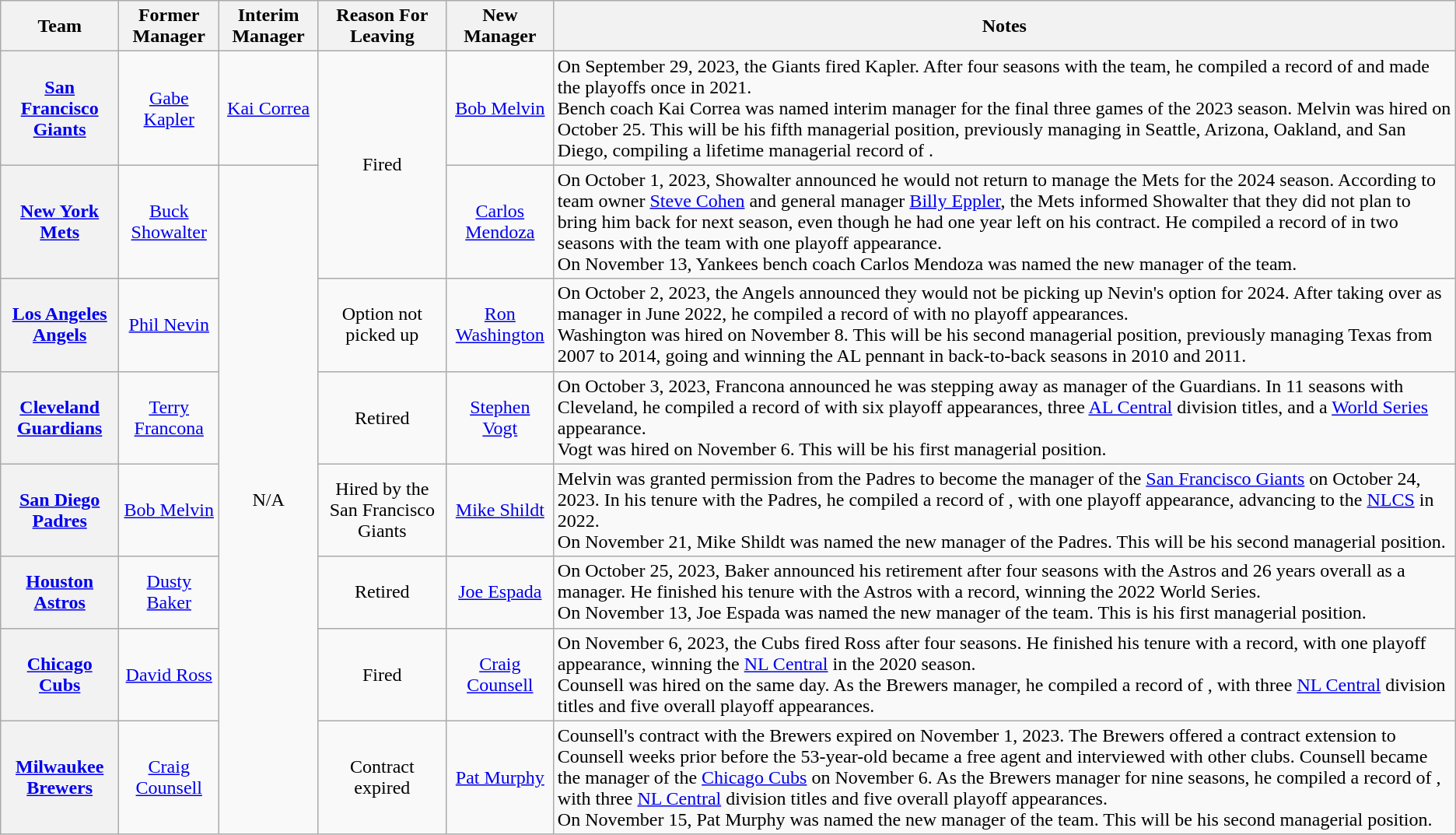<table class="wikitable plainrowheaders" style="text-align:center;">
<tr>
<th scope="col">Team</th>
<th scope="col">Former Manager</th>
<th scope="col">Interim Manager</th>
<th scope="col">Reason For Leaving</th>
<th scope="col">New Manager</th>
<th scope="col">Notes</th>
</tr>
<tr>
<th scope="row" style="text-align:center;"><a href='#'>San Francisco Giants</a></th>
<td><a href='#'>Gabe Kapler</a></td>
<td><a href='#'>Kai Correa</a></td>
<td rowspan="2">Fired</td>
<td><a href='#'>Bob Melvin</a></td>
<td style="text-align:left;">On September 29, 2023, the Giants fired Kapler. After four seasons with the team, he compiled a record of  and made the playoffs once in 2021.<br>Bench coach Kai Correa was named interim manager for the final three games of the 2023 season. Melvin was hired on October 25. This will be his fifth managerial position, previously managing in Seattle, Arizona, Oakland, and San Diego, compiling a lifetime managerial record of .</td>
</tr>
<tr>
<th scope="row" style="text-align:center;"><a href='#'>New York Mets</a></th>
<td><a href='#'>Buck Showalter</a></td>
<td rowspan="7">N/A</td>
<td><a href='#'>Carlos Mendoza</a></td>
<td style="text-align:left;">On October 1, 2023, Showalter announced he would not return to manage the Mets for the 2024 season. According to team owner <a href='#'>Steve Cohen</a> and general manager <a href='#'>Billy Eppler</a>, the Mets informed Showalter that they did not plan to bring him back for next season, even though he had one year left on his contract. He compiled a record of  in two seasons with the team with one playoff appearance.<br>On November 13, Yankees bench coach Carlos Mendoza was named the new manager of the team.</td>
</tr>
<tr>
<th scope="row" style="text-align:center;"><a href='#'>Los Angeles Angels</a></th>
<td><a href='#'>Phil Nevin</a></td>
<td>Option not picked up</td>
<td><a href='#'>Ron Washington</a></td>
<td style="text-align:left;">On October 2, 2023, the Angels announced they would not be picking up Nevin's option for 2024. After taking over as manager in June 2022, he compiled a record of  with no playoff appearances.<br>Washington was hired on November 8. This will be his second managerial position, previously managing Texas from 2007 to 2014, going  and winning the AL pennant in back-to-back seasons in 2010 and 2011.</td>
</tr>
<tr>
<th scope="row" style="text-align:center;"><a href='#'>Cleveland Guardians</a></th>
<td><a href='#'>Terry Francona</a></td>
<td>Retired</td>
<td><a href='#'>Stephen Vogt</a></td>
<td style="text-align:left;">On October 3, 2023, Francona announced he was stepping away as manager of the Guardians. In 11 seasons with Cleveland, he compiled a record of  with six playoff appearances, three <a href='#'>AL Central</a> division titles, and a <a href='#'>World Series</a> appearance.<br>Vogt was hired on November 6. This will be his first managerial position.</td>
</tr>
<tr>
<th scope="row" style="text-align:center;"><a href='#'>San Diego Padres</a></th>
<td><a href='#'>Bob Melvin</a></td>
<td>Hired by the San Francisco Giants</td>
<td><a href='#'>Mike Shildt</a></td>
<td style="text-align:left;">Melvin was granted permission from the Padres to become the manager of the <a href='#'>San Francisco Giants</a> on October 24, 2023. In his tenure with the Padres, he compiled a record of , with one playoff appearance, advancing to the <a href='#'>NLCS</a> in 2022.<br>On November 21, Mike Shildt was named the new manager of the Padres. This will be his second managerial position.</td>
</tr>
<tr>
<th scope="row" style="text-align:center;"><a href='#'>Houston Astros</a></th>
<td><a href='#'>Dusty Baker</a></td>
<td>Retired</td>
<td><a href='#'>Joe Espada</a></td>
<td style="text-align:left;">On October 25, 2023, Baker announced his retirement after four seasons with the Astros and 26 years overall as a manager. He finished his tenure with the Astros with a  record, winning the 2022 World Series.<br>On November 13, Joe Espada was named the new manager of the team. This is his first managerial position.</td>
</tr>
<tr>
<th scope="row" style="text-align:center;"><a href='#'>Chicago Cubs</a></th>
<td><a href='#'>David Ross</a></td>
<td>Fired</td>
<td><a href='#'>Craig Counsell</a></td>
<td style="text-align:left;">On November 6, 2023, the Cubs fired Ross after four seasons. He finished his tenure with a  record, with one playoff appearance, winning the <a href='#'>NL Central</a> in the 2020 season.<br>Counsell was hired on the same day. As the Brewers manager, he compiled a record of , with three <a href='#'>NL Central</a> division titles and five overall playoff appearances.</td>
</tr>
<tr>
<th scope="row" style="text-align:center;"><a href='#'>Milwaukee Brewers</a></th>
<td><a href='#'>Craig Counsell</a></td>
<td>Contract expired</td>
<td><a href='#'>Pat Murphy</a></td>
<td style="text-align:left;">Counsell's contract with the Brewers expired on November 1, 2023. The Brewers offered a contract extension to Counsell weeks prior before the 53-year-old became a free agent and interviewed with other clubs. Counsell became the manager of the <a href='#'>Chicago Cubs</a> on November 6. As the Brewers manager for nine seasons, he compiled a record of , with three <a href='#'>NL Central</a> division titles and five overall playoff appearances.<br>On November 15, Pat Murphy was named the new manager of the team. This will be his second managerial position.</td>
</tr>
</table>
